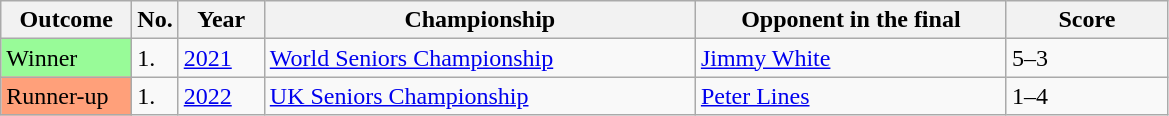<table class="sortable wikitable">
<tr>
<th width="80">Outcome</th>
<th width="20">No.</th>
<th width="50">Year</th>
<th width="280">Championship</th>
<th width="200">Opponent in the final</th>
<th width="100">Score</th>
</tr>
<tr>
<td style="background:#98fb98;">Winner</td>
<td>1.</td>
<td><a href='#'>2021</a></td>
<td><a href='#'>World Seniors Championship</a></td>
<td> <a href='#'>Jimmy White</a></td>
<td>5–3</td>
</tr>
<tr>
<td style="background:#ffa07a;">Runner-up</td>
<td>1.</td>
<td><a href='#'>2022</a></td>
<td><a href='#'>UK Seniors Championship</a></td>
<td> <a href='#'>Peter Lines</a></td>
<td>1–4</td>
</tr>
</table>
